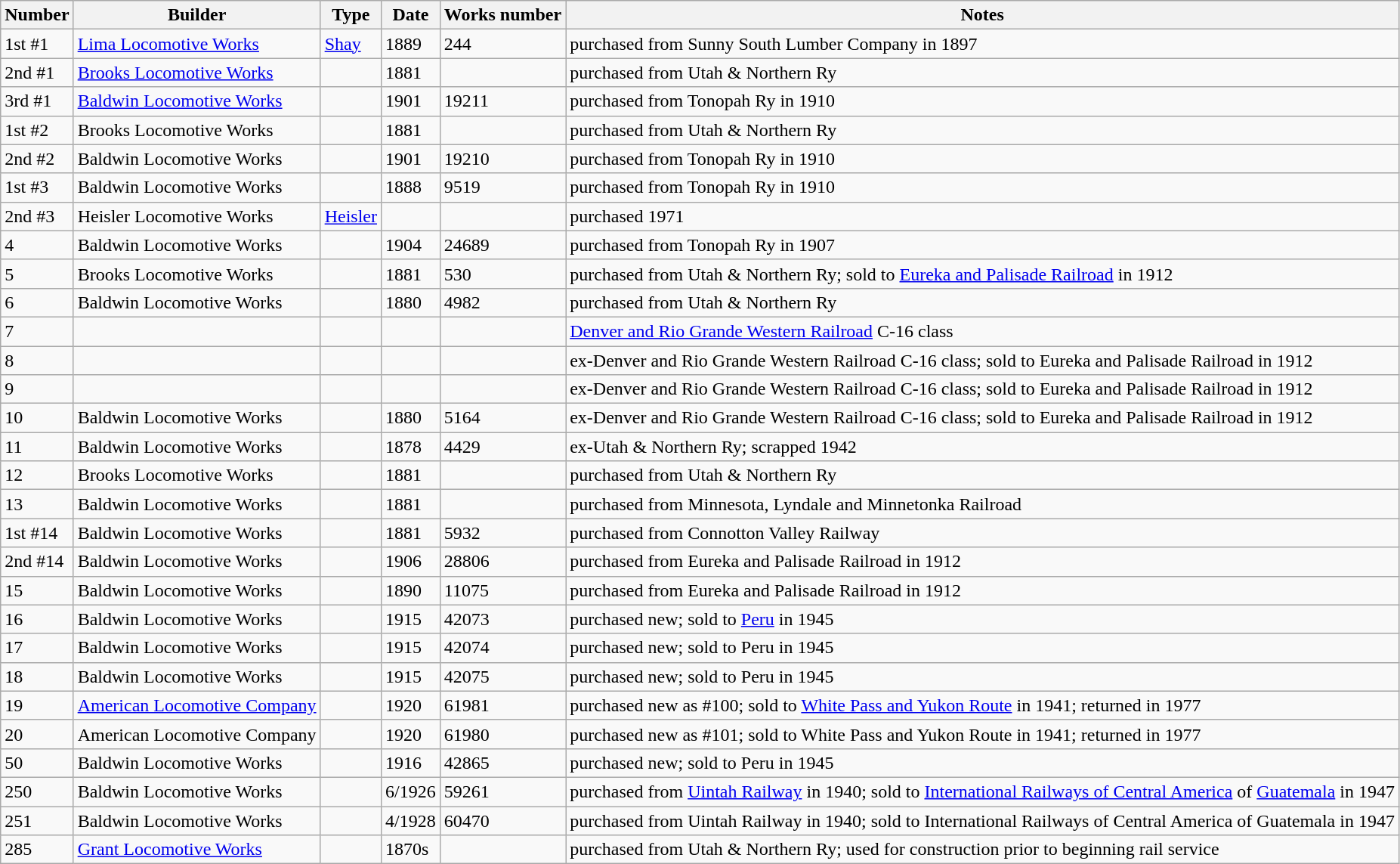<table class="wikitable">
<tr>
<th>Number</th>
<th>Builder</th>
<th>Type</th>
<th>Date</th>
<th>Works number</th>
<th>Notes</th>
</tr>
<tr>
<td>1st #1</td>
<td><a href='#'>Lima Locomotive Works</a></td>
<td><a href='#'>Shay</a></td>
<td>1889</td>
<td>244</td>
<td>purchased from Sunny South Lumber Company in 1897</td>
</tr>
<tr>
<td>2nd #1</td>
<td><a href='#'>Brooks Locomotive Works</a></td>
<td></td>
<td>1881</td>
<td></td>
<td>purchased from Utah & Northern Ry</td>
</tr>
<tr>
<td>3rd #1</td>
<td><a href='#'>Baldwin Locomotive Works</a></td>
<td></td>
<td>1901</td>
<td>19211</td>
<td>purchased from Tonopah Ry in 1910</td>
</tr>
<tr>
<td>1st #2</td>
<td>Brooks Locomotive Works</td>
<td></td>
<td>1881</td>
<td></td>
<td>purchased from Utah & Northern Ry</td>
</tr>
<tr>
<td>2nd #2</td>
<td>Baldwin Locomotive Works</td>
<td></td>
<td>1901</td>
<td>19210</td>
<td>purchased from Tonopah Ry in 1910</td>
</tr>
<tr>
<td>1st #3</td>
<td>Baldwin Locomotive Works</td>
<td></td>
<td>1888</td>
<td>9519</td>
<td>purchased from Tonopah Ry in 1910</td>
</tr>
<tr>
<td>2nd #3</td>
<td>Heisler Locomotive Works</td>
<td><a href='#'>Heisler</a></td>
<td></td>
<td></td>
<td>purchased 1971</td>
</tr>
<tr>
<td>4</td>
<td>Baldwin Locomotive Works</td>
<td></td>
<td>1904</td>
<td>24689</td>
<td>purchased from Tonopah Ry in 1907</td>
</tr>
<tr>
<td>5</td>
<td>Brooks Locomotive Works</td>
<td></td>
<td>1881</td>
<td>530</td>
<td>purchased from Utah & Northern Ry; sold to <a href='#'>Eureka and Palisade Railroad</a> in 1912</td>
</tr>
<tr>
<td>6</td>
<td>Baldwin Locomotive Works</td>
<td></td>
<td>1880</td>
<td>4982</td>
<td>purchased from Utah & Northern Ry</td>
</tr>
<tr>
<td>7</td>
<td></td>
<td></td>
<td></td>
<td></td>
<td><a href='#'>Denver and Rio Grande Western Railroad</a> C-16 class</td>
</tr>
<tr>
<td>8</td>
<td></td>
<td></td>
<td></td>
<td></td>
<td>ex-Denver and Rio Grande Western Railroad C-16 class; sold to Eureka and Palisade Railroad in 1912</td>
</tr>
<tr>
<td>9</td>
<td></td>
<td></td>
<td></td>
<td></td>
<td>ex-Denver and Rio Grande Western Railroad C-16 class; sold to Eureka and Palisade Railroad in 1912</td>
</tr>
<tr>
<td>10</td>
<td>Baldwin Locomotive Works</td>
<td></td>
<td>1880</td>
<td>5164</td>
<td>ex-Denver and Rio Grande Western Railroad C-16 class; sold to Eureka and Palisade Railroad in 1912</td>
</tr>
<tr>
<td>11</td>
<td>Baldwin Locomotive Works</td>
<td></td>
<td>1878</td>
<td>4429</td>
<td>ex-Utah & Northern Ry; scrapped 1942</td>
</tr>
<tr>
<td>12</td>
<td>Brooks Locomotive Works</td>
<td></td>
<td>1881</td>
<td></td>
<td>purchased from Utah & Northern Ry</td>
</tr>
<tr>
<td>13</td>
<td>Baldwin Locomotive Works</td>
<td></td>
<td>1881</td>
<td></td>
<td>purchased from Minnesota, Lyndale and Minnetonka Railroad</td>
</tr>
<tr>
<td>1st #14</td>
<td>Baldwin Locomotive Works</td>
<td></td>
<td>1881</td>
<td>5932</td>
<td>purchased from Connotton Valley Railway</td>
</tr>
<tr>
<td>2nd #14</td>
<td>Baldwin Locomotive Works</td>
<td></td>
<td>1906</td>
<td>28806</td>
<td>purchased from Eureka and Palisade Railroad in 1912</td>
</tr>
<tr>
<td>15</td>
<td>Baldwin Locomotive Works</td>
<td></td>
<td>1890</td>
<td>11075</td>
<td>purchased from Eureka and Palisade Railroad in 1912</td>
</tr>
<tr>
<td>16</td>
<td>Baldwin Locomotive Works</td>
<td></td>
<td>1915</td>
<td>42073</td>
<td>purchased new; sold to <a href='#'>Peru</a> in 1945</td>
</tr>
<tr>
<td>17</td>
<td>Baldwin Locomotive Works</td>
<td></td>
<td>1915</td>
<td>42074</td>
<td>purchased new; sold to Peru in 1945</td>
</tr>
<tr>
<td>18</td>
<td>Baldwin Locomotive Works</td>
<td></td>
<td>1915</td>
<td>42075</td>
<td>purchased new; sold to Peru in 1945</td>
</tr>
<tr>
<td>19</td>
<td><a href='#'>American Locomotive Company</a></td>
<td></td>
<td>1920</td>
<td>61981</td>
<td>purchased new as #100; sold to <a href='#'>White Pass and Yukon Route</a> in 1941; returned in 1977</td>
</tr>
<tr>
<td>20</td>
<td>American Locomotive Company</td>
<td></td>
<td>1920</td>
<td>61980</td>
<td>purchased new as #101; sold to White Pass and Yukon Route in 1941; returned in 1977</td>
</tr>
<tr>
<td>50</td>
<td>Baldwin Locomotive Works</td>
<td></td>
<td>1916</td>
<td>42865</td>
<td>purchased new; sold to Peru in 1945</td>
</tr>
<tr>
<td>250</td>
<td>Baldwin Locomotive Works</td>
<td></td>
<td>6/1926</td>
<td>59261</td>
<td>purchased from <a href='#'>Uintah Railway</a> in 1940; sold to <a href='#'>International Railways of Central America</a> of <a href='#'>Guatemala</a> in 1947</td>
</tr>
<tr>
<td>251</td>
<td>Baldwin Locomotive Works</td>
<td></td>
<td>4/1928</td>
<td>60470</td>
<td>purchased from Uintah Railway in 1940; sold to International Railways of Central America of Guatemala in 1947</td>
</tr>
<tr>
<td>285</td>
<td><a href='#'>Grant Locomotive Works</a></td>
<td></td>
<td>1870s</td>
<td></td>
<td>purchased from Utah & Northern Ry; used for construction prior to beginning rail service</td>
</tr>
</table>
